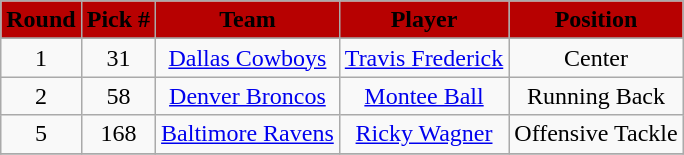<table class="wikitable" style="text-align:center">
<tr>
<td bgcolor="#B70101"><strong><span>Round</span></strong></td>
<td bgcolor="#B70101"><strong><span>Pick #</span></strong></td>
<td bgcolor="#B70101"><strong><span>Team</span></strong></td>
<td bgcolor="#B70101"><strong><span>Player</span></strong></td>
<td bgcolor="#B70101"><strong><span>Position</span></strong></td>
</tr>
<tr align="center">
</tr>
<tr>
<td>1</td>
<td align=center>31</td>
<td><a href='#'>Dallas Cowboys</a></td>
<td><a href='#'>Travis Frederick</a></td>
<td>Center</td>
</tr>
<tr>
<td>2</td>
<td align=center>58</td>
<td><a href='#'>Denver Broncos</a></td>
<td><a href='#'>Montee Ball</a></td>
<td>Running Back</td>
</tr>
<tr>
<td>5</td>
<td align=center>168</td>
<td><a href='#'>Baltimore Ravens</a></td>
<td><a href='#'>Ricky Wagner</a></td>
<td>Offensive Tackle</td>
</tr>
<tr>
</tr>
</table>
